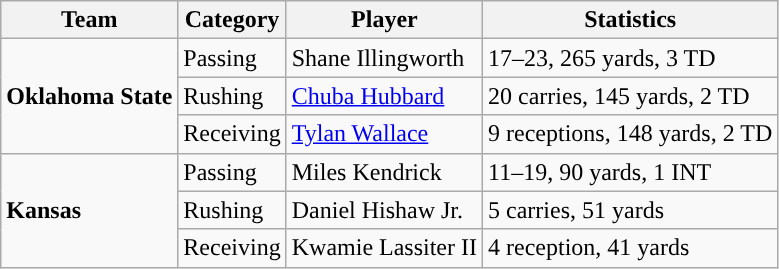<table class="wikitable" style="float: left;">
<tr>
<th>Team</th>
<th>Category</th>
<th>Player</th>
<th>Statistics</th>
</tr>
<tr>
<td rowspan=3><strong>Oklahoma State</strong></td>
<td>Passing</td>
<td>Shane Illingworth</td>
<td>17–23, 265 yards, 3 TD</td>
</tr>
<tr>
<td>Rushing</td>
<td><a href='#'>Chuba Hubbard</a></td>
<td>20 carries, 145 yards, 2 TD</td>
</tr>
<tr>
<td>Receiving</td>
<td><a href='#'>Tylan Wallace</a></td>
<td>9 receptions, 148 yards, 2 TD</td>
</tr>
<tr>
<td rowspan=3><strong>Kansas</strong></td>
<td>Passing</td>
<td>Miles Kendrick</td>
<td>11–19, 90 yards, 1 INT</td>
</tr>
<tr>
<td>Rushing</td>
<td>Daniel Hishaw Jr.</td>
<td>5 carries, 51 yards</td>
</tr>
<tr>
<td>Receiving</td>
<td>Kwamie Lassiter II</td>
<td>4 reception, 41 yards</td>
</tr>
</table>
